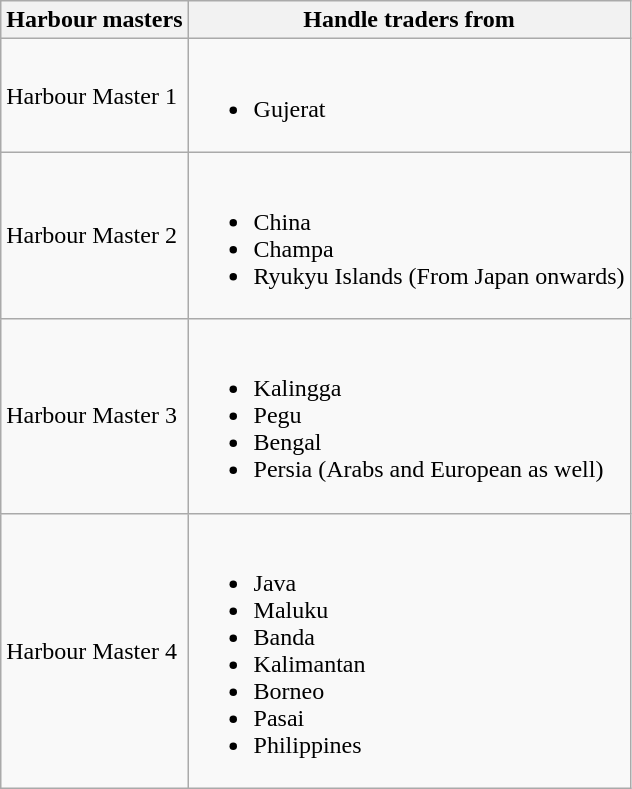<table class="wikitable">
<tr>
<th>Harbour masters</th>
<th>Handle traders from</th>
</tr>
<tr>
<td>Harbour Master 1</td>
<td><br><ul><li>Gujerat</li></ul></td>
</tr>
<tr>
<td>Harbour Master 2</td>
<td><br><ul><li>China</li><li>Champa</li><li>Ryukyu Islands (From Japan onwards)</li></ul></td>
</tr>
<tr>
<td>Harbour Master 3</td>
<td><br><ul><li>Kalingga</li><li>Pegu</li><li>Bengal</li><li>Persia (Arabs and European as well)</li></ul></td>
</tr>
<tr>
<td>Harbour Master 4</td>
<td><br><ul><li>Java</li><li>Maluku</li><li>Banda</li><li>Kalimantan</li><li>Borneo</li><li>Pasai</li><li>Philippines</li></ul></td>
</tr>
</table>
